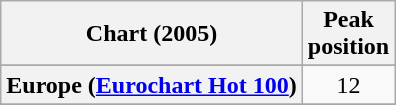<table class="wikitable sortable plainrowheaders" style="text-align:center">
<tr>
<th>Chart (2005)</th>
<th>Peak<br>position</th>
</tr>
<tr>
</tr>
<tr>
</tr>
<tr>
</tr>
<tr>
<th scope="row">Europe (<a href='#'>Eurochart Hot 100</a>)</th>
<td>12</td>
</tr>
<tr>
</tr>
<tr>
</tr>
<tr>
</tr>
<tr>
</tr>
<tr>
</tr>
<tr>
</tr>
</table>
